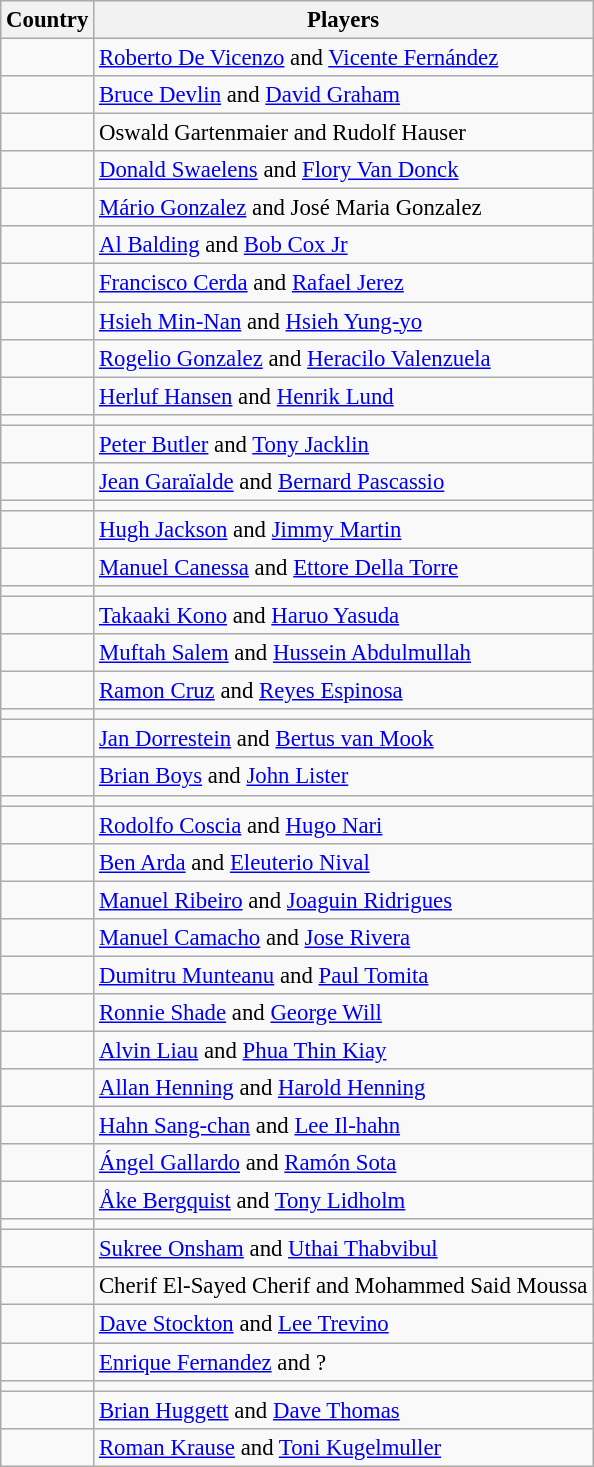<table class="wikitable" style="font-size:95%;">
<tr>
<th>Country</th>
<th>Players</th>
</tr>
<tr>
<td></td>
<td><a href='#'>Roberto De Vicenzo</a> and <a href='#'>Vicente Fernández</a></td>
</tr>
<tr>
<td></td>
<td><a href='#'>Bruce Devlin</a> and <a href='#'>David Graham</a></td>
</tr>
<tr>
<td></td>
<td>Oswald Gartenmaier and Rudolf Hauser</td>
</tr>
<tr>
<td></td>
<td><a href='#'>Donald Swaelens</a> and <a href='#'>Flory Van Donck</a></td>
</tr>
<tr>
<td></td>
<td><a href='#'>Mário Gonzalez</a> and José Maria Gonzalez</td>
</tr>
<tr>
<td></td>
<td><a href='#'>Al Balding</a> and <a href='#'>Bob Cox Jr</a></td>
</tr>
<tr>
<td></td>
<td><a href='#'>Francisco Cerda</a> and <a href='#'>Rafael Jerez</a></td>
</tr>
<tr>
<td></td>
<td><a href='#'>Hsieh Min-Nan</a> and <a href='#'>Hsieh Yung-yo</a></td>
</tr>
<tr>
<td></td>
<td><a href='#'>Rogelio Gonzalez</a> and <a href='#'>Heracilo Valenzuela</a></td>
</tr>
<tr>
<td></td>
<td><a href='#'>Herluf Hansen</a> and <a href='#'>Henrik Lund</a></td>
</tr>
<tr>
<td></td>
<td></td>
</tr>
<tr>
<td></td>
<td><a href='#'>Peter Butler</a> and <a href='#'>Tony Jacklin</a></td>
</tr>
<tr>
<td></td>
<td><a href='#'>Jean Garaïalde</a> and <a href='#'>Bernard Pascassio</a></td>
</tr>
<tr>
<td></td>
<td></td>
</tr>
<tr>
<td></td>
<td><a href='#'>Hugh Jackson</a> and <a href='#'>Jimmy Martin</a></td>
</tr>
<tr>
<td></td>
<td><a href='#'>Manuel Canessa</a> and <a href='#'>Ettore Della Torre</a></td>
</tr>
<tr>
<td></td>
<td></td>
</tr>
<tr>
<td></td>
<td><a href='#'>Takaaki Kono</a> and <a href='#'>Haruo Yasuda</a></td>
</tr>
<tr>
<td></td>
<td><a href='#'>Muftah Salem</a> and <a href='#'>Hussein Abdulmullah</a></td>
</tr>
<tr>
<td></td>
<td><a href='#'>Ramon Cruz</a> and <a href='#'>Reyes Espinosa</a></td>
</tr>
<tr>
<td></td>
<td></td>
</tr>
<tr>
<td></td>
<td><a href='#'>Jan Dorrestein</a> and <a href='#'>Bertus van Mook</a></td>
</tr>
<tr>
<td></td>
<td><a href='#'>Brian Boys</a> and <a href='#'>John Lister</a></td>
</tr>
<tr>
<td></td>
<td></td>
</tr>
<tr>
<td></td>
<td><a href='#'>Rodolfo Coscia</a> and <a href='#'>Hugo Nari</a></td>
</tr>
<tr>
<td></td>
<td><a href='#'>Ben Arda</a> and <a href='#'>Eleuterio Nival</a></td>
</tr>
<tr>
<td></td>
<td><a href='#'>Manuel Ribeiro</a> and <a href='#'>Joaguin Ridrigues</a></td>
</tr>
<tr>
<td></td>
<td><a href='#'>Manuel Camacho</a> and <a href='#'>Jose Rivera</a></td>
</tr>
<tr>
<td></td>
<td><a href='#'>Dumitru Munteanu</a> and <a href='#'>Paul Tomita</a></td>
</tr>
<tr>
<td></td>
<td><a href='#'>Ronnie Shade</a> and <a href='#'>George Will</a></td>
</tr>
<tr>
<td></td>
<td><a href='#'>Alvin Liau</a> and <a href='#'>Phua Thin Kiay</a></td>
</tr>
<tr>
<td></td>
<td><a href='#'>Allan Henning</a> and <a href='#'>Harold Henning</a></td>
</tr>
<tr>
<td></td>
<td><a href='#'>Hahn Sang-chan</a> and <a href='#'>Lee Il-hahn</a></td>
</tr>
<tr>
<td></td>
<td><a href='#'>Ángel Gallardo</a> and <a href='#'>Ramón Sota</a></td>
</tr>
<tr>
<td></td>
<td><a href='#'>Åke Bergquist</a> and <a href='#'>Tony Lidholm</a></td>
</tr>
<tr>
<td></td>
<td></td>
</tr>
<tr>
<td></td>
<td><a href='#'>Sukree Onsham</a> and <a href='#'>Uthai Thabvibul</a></td>
</tr>
<tr>
<td></td>
<td>Cherif El-Sayed Cherif and Mohammed Said Moussa</td>
</tr>
<tr>
<td></td>
<td><a href='#'>Dave Stockton</a> and <a href='#'>Lee Trevino</a></td>
</tr>
<tr>
<td></td>
<td><a href='#'>Enrique Fernandez</a> and ?</td>
</tr>
<tr>
<td></td>
<td></td>
</tr>
<tr>
<td></td>
<td><a href='#'>Brian Huggett</a> and <a href='#'>Dave Thomas</a></td>
</tr>
<tr>
<td></td>
<td><a href='#'>Roman Krause</a> and <a href='#'>Toni Kugelmuller</a></td>
</tr>
</table>
